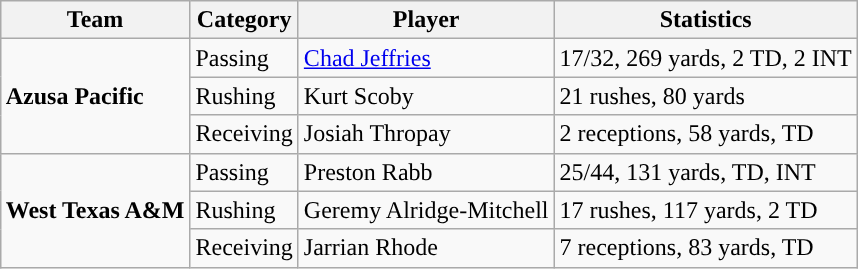<table class="wikitable" style="float: right;">
<tr>
<th>Team</th>
<th>Category</th>
<th>Player</th>
<th>Statistics</th>
</tr>
<tr>
<td rowspan=3><strong>Azusa Pacific</strong></td>
<td>Passing</td>
<td><a href='#'>Chad Jeffries</a></td>
<td>17/32, 269 yards, 2 TD, 2 INT</td>
</tr>
<tr>
<td>Rushing</td>
<td>Kurt Scoby</td>
<td>21 rushes, 80 yards</td>
</tr>
<tr>
<td>Receiving</td>
<td>Josiah Thropay</td>
<td>2 receptions, 58 yards, TD</td>
</tr>
<tr>
<td rowspan=3><strong>West Texas A&M</strong></td>
<td>Passing</td>
<td>Preston Rabb</td>
<td>25/44, 131 yards, TD, INT</td>
</tr>
<tr>
<td>Rushing</td>
<td>Geremy Alridge-Mitchell</td>
<td>17 rushes, 117 yards, 2 TD</td>
</tr>
<tr>
<td>Receiving</td>
<td>Jarrian Rhode</td>
<td>7 receptions, 83 yards, TD</td>
</tr>
</table>
